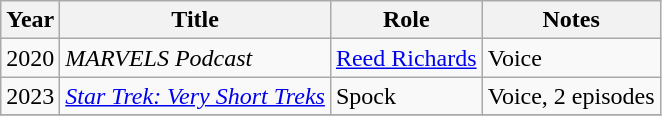<table class="wikitable sortable">
<tr>
<th>Year</th>
<th>Title</th>
<th>Role</th>
<th class="unsortable">Notes</th>
</tr>
<tr>
<td>2020</td>
<td><em>MARVELS Podcast</em></td>
<td><a href='#'>Reed Richards</a></td>
<td>Voice</td>
</tr>
<tr>
<td>2023</td>
<td><em><a href='#'>Star Trek: Very Short Treks</a></em></td>
<td>Spock</td>
<td>Voice, 2 episodes</td>
</tr>
<tr>
</tr>
</table>
